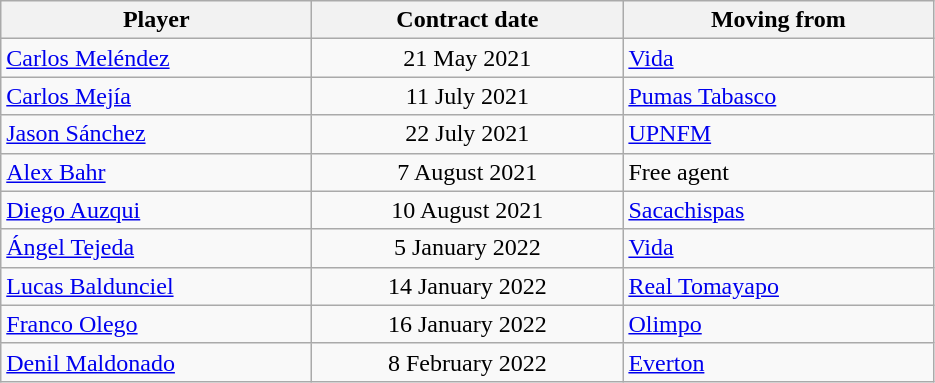<table class="wikitable">
<tr>
<th width="200">Player</th>
<th width="200">Contract date</th>
<th width="200">Moving from</th>
</tr>
<tr>
<td> <a href='#'>Carlos Meléndez</a></td>
<td align="center">21 May 2021</td>
<td> <a href='#'>Vida</a></td>
</tr>
<tr>
<td> <a href='#'>Carlos Mejía</a></td>
<td align="center">11 July 2021</td>
<td> <a href='#'>Pumas Tabasco</a></td>
</tr>
<tr>
<td> <a href='#'>Jason Sánchez</a></td>
<td align="center">22 July 2021</td>
<td> <a href='#'>UPNFM</a></td>
</tr>
<tr>
<td> <a href='#'>Alex Bahr</a></td>
<td align="center">7 August 2021</td>
<td>Free agent</td>
</tr>
<tr>
<td> <a href='#'>Diego Auzqui</a></td>
<td align="center">10 August 2021</td>
<td> <a href='#'>Sacachispas</a></td>
</tr>
<tr>
<td> <a href='#'>Ángel Tejeda</a></td>
<td align="center">5 January 2022</td>
<td> <a href='#'>Vida</a></td>
</tr>
<tr>
<td> <a href='#'>Lucas Baldunciel</a></td>
<td align="center">14 January 2022</td>
<td> <a href='#'>Real Tomayapo</a></td>
</tr>
<tr>
<td> <a href='#'>Franco Olego</a></td>
<td align="center">16 January 2022</td>
<td> <a href='#'>Olimpo</a></td>
</tr>
<tr>
<td> <a href='#'>Denil Maldonado</a></td>
<td align="center">8 February 2022</td>
<td> <a href='#'>Everton</a></td>
</tr>
</table>
